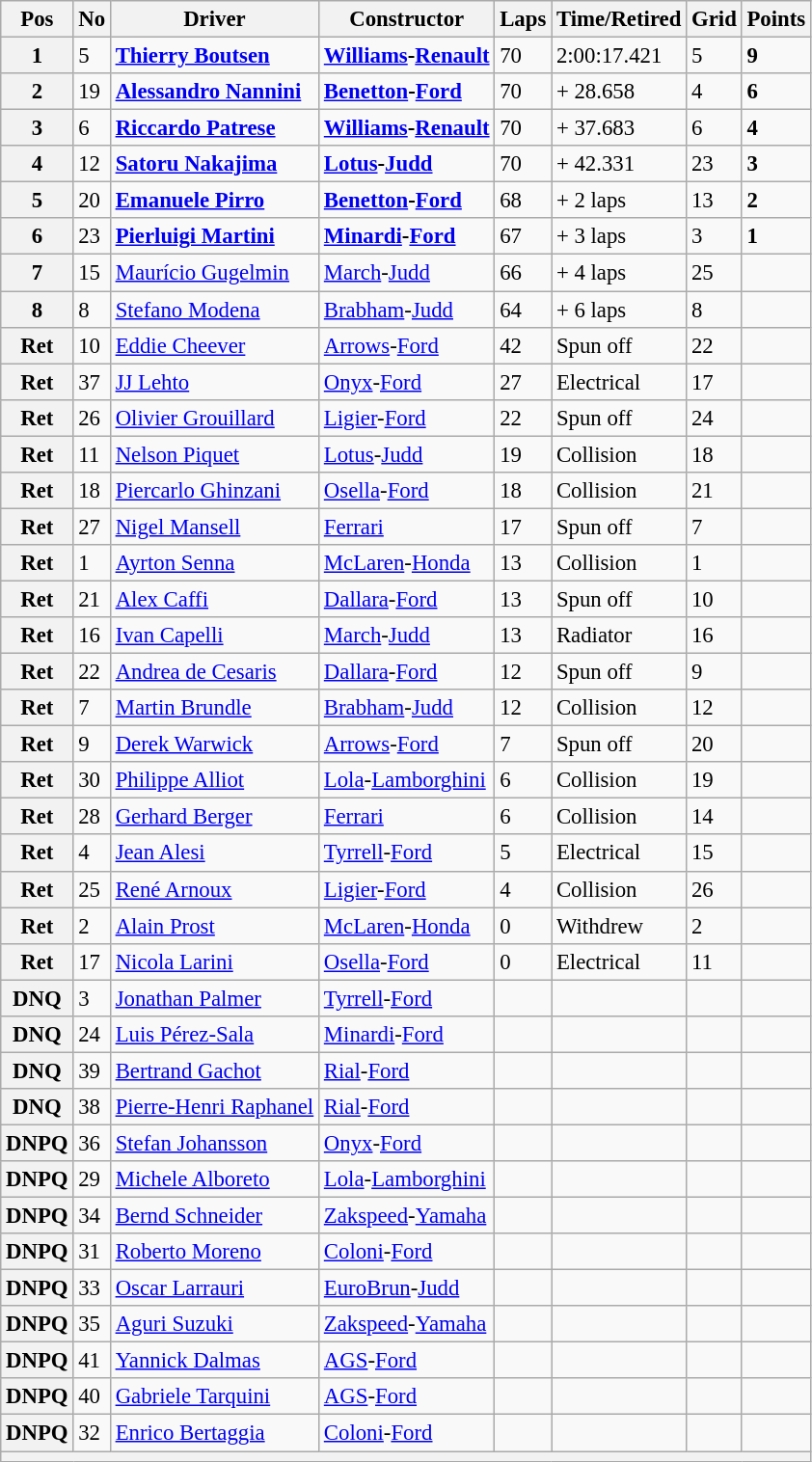<table class="wikitable" style="font-size: 95%;">
<tr>
<th>Pos</th>
<th>No</th>
<th>Driver</th>
<th>Constructor</th>
<th>Laps</th>
<th>Time/Retired</th>
<th>Grid</th>
<th>Points</th>
</tr>
<tr>
<th>1</th>
<td>5</td>
<td> <strong><a href='#'>Thierry Boutsen</a></strong></td>
<td><strong><a href='#'>Williams</a>-<a href='#'>Renault</a></strong></td>
<td>70</td>
<td>2:00:17.421</td>
<td>5</td>
<td><strong>9</strong></td>
</tr>
<tr>
<th>2</th>
<td>19</td>
<td> <strong><a href='#'>Alessandro Nannini</a></strong></td>
<td><strong><a href='#'>Benetton</a>-<a href='#'>Ford</a></strong></td>
<td>70</td>
<td>+ 28.658</td>
<td>4</td>
<td><strong>6</strong></td>
</tr>
<tr>
<th>3</th>
<td>6</td>
<td> <strong><a href='#'>Riccardo Patrese</a></strong></td>
<td><strong><a href='#'>Williams</a>-<a href='#'>Renault</a></strong></td>
<td>70</td>
<td>+ 37.683</td>
<td>6</td>
<td><strong>4</strong></td>
</tr>
<tr>
<th>4</th>
<td>12</td>
<td> <strong><a href='#'>Satoru Nakajima</a></strong></td>
<td><strong><a href='#'>Lotus</a>-<a href='#'>Judd</a></strong></td>
<td>70</td>
<td>+ 42.331</td>
<td>23</td>
<td><strong>3</strong></td>
</tr>
<tr>
<th>5</th>
<td>20</td>
<td> <strong><a href='#'>Emanuele Pirro</a></strong></td>
<td><strong><a href='#'>Benetton</a>-<a href='#'>Ford</a></strong></td>
<td>68</td>
<td>+ 2 laps</td>
<td>13</td>
<td><strong>2</strong></td>
</tr>
<tr>
<th>6</th>
<td>23</td>
<td> <strong><a href='#'>Pierluigi Martini</a></strong></td>
<td><strong><a href='#'>Minardi</a>-<a href='#'>Ford</a></strong></td>
<td>67</td>
<td>+ 3 laps</td>
<td>3</td>
<td><strong>1</strong></td>
</tr>
<tr>
<th>7</th>
<td>15</td>
<td> <a href='#'>Maurício Gugelmin</a></td>
<td><a href='#'>March</a>-<a href='#'>Judd</a></td>
<td>66</td>
<td>+ 4 laps</td>
<td>25</td>
<td> </td>
</tr>
<tr>
<th>8</th>
<td>8</td>
<td> <a href='#'>Stefano Modena</a></td>
<td><a href='#'>Brabham</a>-<a href='#'>Judd</a></td>
<td>64</td>
<td>+ 6 laps</td>
<td>8</td>
<td> </td>
</tr>
<tr>
<th>Ret</th>
<td>10</td>
<td> <a href='#'>Eddie Cheever</a></td>
<td><a href='#'>Arrows</a>-<a href='#'>Ford</a></td>
<td>42</td>
<td>Spun off</td>
<td>22</td>
<td> </td>
</tr>
<tr>
<th>Ret</th>
<td>37</td>
<td> <a href='#'>JJ Lehto</a></td>
<td><a href='#'>Onyx</a>-<a href='#'>Ford</a></td>
<td>27</td>
<td>Electrical</td>
<td>17</td>
<td> </td>
</tr>
<tr>
<th>Ret</th>
<td>26</td>
<td> <a href='#'>Olivier Grouillard</a></td>
<td><a href='#'>Ligier</a>-<a href='#'>Ford</a></td>
<td>22</td>
<td>Spun off</td>
<td>24</td>
<td> </td>
</tr>
<tr>
<th>Ret</th>
<td>11</td>
<td> <a href='#'>Nelson Piquet</a></td>
<td><a href='#'>Lotus</a>-<a href='#'>Judd</a></td>
<td>19</td>
<td>Collision</td>
<td>18</td>
<td> </td>
</tr>
<tr>
<th>Ret</th>
<td>18</td>
<td> <a href='#'>Piercarlo Ghinzani</a></td>
<td><a href='#'>Osella</a>-<a href='#'>Ford</a></td>
<td>18</td>
<td>Collision</td>
<td>21</td>
<td> </td>
</tr>
<tr>
<th>Ret</th>
<td>27</td>
<td> <a href='#'>Nigel Mansell</a></td>
<td><a href='#'>Ferrari</a></td>
<td>17</td>
<td>Spun off</td>
<td>7</td>
<td> </td>
</tr>
<tr>
<th>Ret</th>
<td>1</td>
<td> <a href='#'>Ayrton Senna</a></td>
<td><a href='#'>McLaren</a>-<a href='#'>Honda</a></td>
<td>13</td>
<td>Collision</td>
<td>1</td>
<td> </td>
</tr>
<tr>
<th>Ret</th>
<td>21</td>
<td> <a href='#'>Alex Caffi</a></td>
<td><a href='#'>Dallara</a>-<a href='#'>Ford</a></td>
<td>13</td>
<td>Spun off</td>
<td>10</td>
<td> </td>
</tr>
<tr>
<th>Ret</th>
<td>16</td>
<td> <a href='#'>Ivan Capelli</a></td>
<td><a href='#'>March</a>-<a href='#'>Judd</a></td>
<td>13</td>
<td>Radiator</td>
<td>16</td>
<td> </td>
</tr>
<tr>
<th>Ret</th>
<td>22</td>
<td> <a href='#'>Andrea de Cesaris</a></td>
<td><a href='#'>Dallara</a>-<a href='#'>Ford</a></td>
<td>12</td>
<td>Spun off</td>
<td>9</td>
<td> </td>
</tr>
<tr>
<th>Ret</th>
<td>7</td>
<td> <a href='#'>Martin Brundle</a></td>
<td><a href='#'>Brabham</a>-<a href='#'>Judd</a></td>
<td>12</td>
<td>Collision</td>
<td>12</td>
<td> </td>
</tr>
<tr>
<th>Ret</th>
<td>9</td>
<td> <a href='#'>Derek Warwick</a></td>
<td><a href='#'>Arrows</a>-<a href='#'>Ford</a></td>
<td>7</td>
<td>Spun off</td>
<td>20</td>
<td> </td>
</tr>
<tr>
<th>Ret</th>
<td>30</td>
<td> <a href='#'>Philippe Alliot</a></td>
<td><a href='#'>Lola</a>-<a href='#'>Lamborghini</a></td>
<td>6</td>
<td>Collision</td>
<td>19</td>
<td> </td>
</tr>
<tr>
<th>Ret</th>
<td>28</td>
<td> <a href='#'>Gerhard Berger</a></td>
<td><a href='#'>Ferrari</a></td>
<td>6</td>
<td>Collision</td>
<td>14</td>
<td> </td>
</tr>
<tr>
<th>Ret</th>
<td>4</td>
<td> <a href='#'>Jean Alesi</a></td>
<td><a href='#'>Tyrrell</a>-<a href='#'>Ford</a></td>
<td>5</td>
<td>Electrical</td>
<td>15</td>
<td> </td>
</tr>
<tr>
<th>Ret</th>
<td>25</td>
<td> <a href='#'>René Arnoux</a></td>
<td><a href='#'>Ligier</a>-<a href='#'>Ford</a></td>
<td>4</td>
<td>Collision</td>
<td>26</td>
<td> </td>
</tr>
<tr>
<th>Ret</th>
<td>2</td>
<td> <a href='#'>Alain Prost</a></td>
<td><a href='#'>McLaren</a>-<a href='#'>Honda</a></td>
<td>0</td>
<td>Withdrew</td>
<td>2</td>
<td> </td>
</tr>
<tr>
<th>Ret</th>
<td>17</td>
<td> <a href='#'>Nicola Larini</a></td>
<td><a href='#'>Osella</a>-<a href='#'>Ford</a></td>
<td>0</td>
<td>Electrical</td>
<td>11</td>
<td> </td>
</tr>
<tr>
<th>DNQ</th>
<td>3</td>
<td> <a href='#'>Jonathan Palmer</a></td>
<td><a href='#'>Tyrrell</a>-<a href='#'>Ford</a></td>
<td> </td>
<td> </td>
<td> </td>
<td> </td>
</tr>
<tr>
<th>DNQ</th>
<td>24</td>
<td> <a href='#'>Luis Pérez-Sala</a></td>
<td><a href='#'>Minardi</a>-<a href='#'>Ford</a></td>
<td> </td>
<td> </td>
<td> </td>
<td> </td>
</tr>
<tr>
<th>DNQ</th>
<td>39</td>
<td> <a href='#'>Bertrand Gachot</a></td>
<td><a href='#'>Rial</a>-<a href='#'>Ford</a></td>
<td> </td>
<td> </td>
<td> </td>
<td> </td>
</tr>
<tr>
<th>DNQ</th>
<td>38</td>
<td> <a href='#'>Pierre-Henri Raphanel</a></td>
<td><a href='#'>Rial</a>-<a href='#'>Ford</a></td>
<td> </td>
<td> </td>
<td> </td>
<td> </td>
</tr>
<tr>
<th>DNPQ</th>
<td>36</td>
<td> <a href='#'>Stefan Johansson</a></td>
<td><a href='#'>Onyx</a>-<a href='#'>Ford</a></td>
<td> </td>
<td> </td>
<td> </td>
<td> </td>
</tr>
<tr>
<th>DNPQ</th>
<td>29</td>
<td> <a href='#'>Michele Alboreto</a></td>
<td><a href='#'>Lola</a>-<a href='#'>Lamborghini</a></td>
<td> </td>
<td> </td>
<td> </td>
<td> </td>
</tr>
<tr>
<th>DNPQ</th>
<td>34</td>
<td> <a href='#'>Bernd Schneider</a></td>
<td><a href='#'>Zakspeed</a>-<a href='#'>Yamaha</a></td>
<td> </td>
<td> </td>
<td> </td>
<td> </td>
</tr>
<tr>
<th>DNPQ</th>
<td>31</td>
<td> <a href='#'>Roberto Moreno</a></td>
<td><a href='#'>Coloni</a>-<a href='#'>Ford</a></td>
<td> </td>
<td> </td>
<td> </td>
<td> </td>
</tr>
<tr>
<th>DNPQ</th>
<td>33</td>
<td> <a href='#'>Oscar Larrauri</a></td>
<td><a href='#'>EuroBrun</a>-<a href='#'>Judd</a></td>
<td> </td>
<td> </td>
<td> </td>
<td> </td>
</tr>
<tr>
<th>DNPQ</th>
<td>35</td>
<td> <a href='#'>Aguri Suzuki</a></td>
<td><a href='#'>Zakspeed</a>-<a href='#'>Yamaha</a></td>
<td> </td>
<td> </td>
<td> </td>
<td> </td>
</tr>
<tr>
<th>DNPQ</th>
<td>41</td>
<td> <a href='#'>Yannick Dalmas</a></td>
<td><a href='#'>AGS</a>-<a href='#'>Ford</a></td>
<td> </td>
<td> </td>
<td> </td>
<td> </td>
</tr>
<tr>
<th>DNPQ</th>
<td>40</td>
<td> <a href='#'>Gabriele Tarquini</a></td>
<td><a href='#'>AGS</a>-<a href='#'>Ford</a></td>
<td> </td>
<td> </td>
<td> </td>
<td> </td>
</tr>
<tr>
<th>DNPQ</th>
<td>32</td>
<td> <a href='#'>Enrico Bertaggia</a></td>
<td><a href='#'>Coloni</a>-<a href='#'>Ford</a></td>
<td> </td>
<td> </td>
<td> </td>
<td> </td>
</tr>
<tr>
<th colspan="8"></th>
</tr>
</table>
